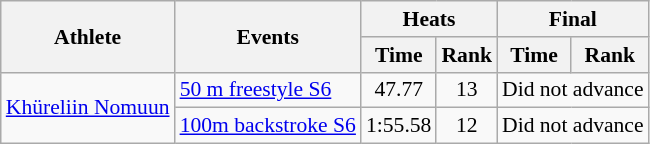<table class=wikitable style="font-size:90%">
<tr>
<th rowspan="2">Athlete</th>
<th rowspan="2">Events</th>
<th colspan="2">Heats</th>
<th colspan="2">Final</th>
</tr>
<tr>
<th>Time</th>
<th>Rank</th>
<th>Time</th>
<th>Rank</th>
</tr>
<tr align=center>
<td align=left rowspan=3><a href='#'>Khüreliin Nomuun</a></td>
<td align=left><a href='#'>50 m freestyle S6</a></td>
<td>47.77</td>
<td>13</td>
<td colspan=2>Did not advance</td>
</tr>
<tr align=center>
<td align=left><a href='#'>100m backstroke S6</a></td>
<td>1:55.58</td>
<td>12</td>
<td colspan=2>Did not advance</td>
</tr>
</table>
